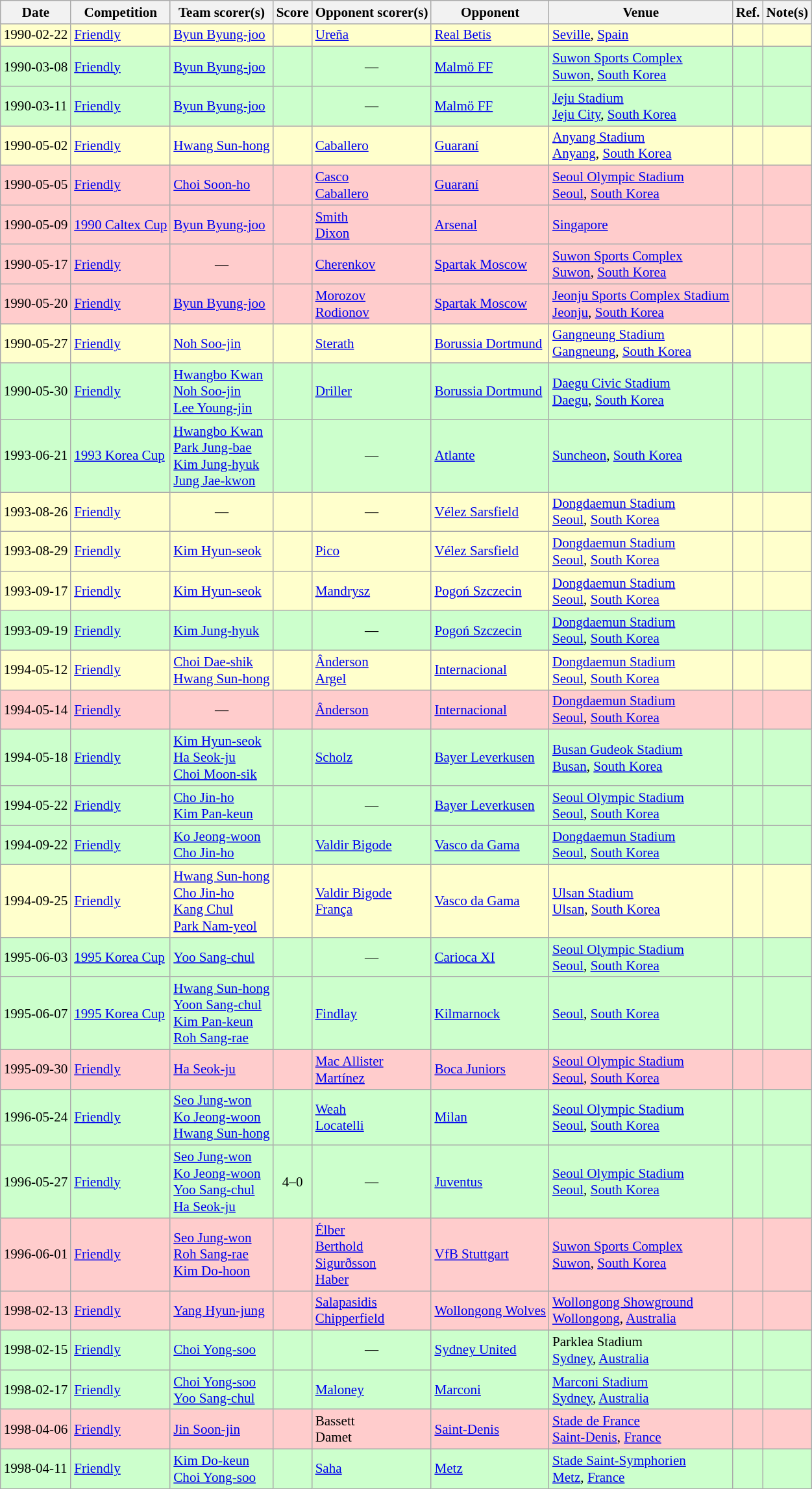<table class="wikitable" style="font-size:88%;">
<tr>
<th>Date</th>
<th>Competition</th>
<th>Team scorer(s)</th>
<th>Score</th>
<th>Opponent scorer(s)</th>
<th>Opponent</th>
<th>Venue</th>
<th>Ref.</th>
<th>Note(s)</th>
</tr>
<tr bgcolor="#ffffcc">
<td>1990-02-22</td>
<td><a href='#'>Friendly</a></td>
<td><a href='#'>Byun Byung-joo</a> </td>
<td></td>
<td><a href='#'>Ureña</a> </td>
<td> <a href='#'>Real Betis</a></td>
<td><a href='#'>Seville</a>, <a href='#'>Spain</a></td>
<td></td>
<td></td>
</tr>
<tr bgcolor="#ccffcc">
<td>1990-03-08</td>
<td><a href='#'>Friendly</a></td>
<td><a href='#'>Byun Byung-joo</a> </td>
<td></td>
<td align="center">—</td>
<td> <a href='#'>Malmö FF</a></td>
<td><a href='#'>Suwon Sports Complex</a><br><a href='#'>Suwon</a>, <a href='#'>South Korea</a></td>
<td></td>
<td></td>
</tr>
<tr bgcolor="#ccffcc">
<td>1990-03-11</td>
<td><a href='#'>Friendly</a></td>
<td><a href='#'>Byun Byung-joo</a> </td>
<td></td>
<td align="center">—</td>
<td> <a href='#'>Malmö FF</a></td>
<td><a href='#'>Jeju Stadium</a><br><a href='#'>Jeju City</a>, <a href='#'>South Korea</a></td>
<td></td>
<td></td>
</tr>
<tr bgcolor="#ffffcc">
<td>1990-05-02</td>
<td><a href='#'>Friendly</a></td>
<td><a href='#'>Hwang Sun-hong</a> </td>
<td></td>
<td><a href='#'>Caballero</a> </td>
<td> <a href='#'>Guaraní</a></td>
<td><a href='#'>Anyang Stadium</a><br><a href='#'>Anyang</a>, <a href='#'>South Korea</a></td>
<td></td>
<td></td>
</tr>
<tr bgcolor="#ffcccc">
<td>1990-05-05</td>
<td><a href='#'>Friendly</a></td>
<td><a href='#'>Choi Soon-ho</a> </td>
<td></td>
<td><a href='#'>Casco</a> <br><a href='#'>Caballero</a> </td>
<td> <a href='#'>Guaraní</a></td>
<td><a href='#'>Seoul Olympic Stadium</a><br><a href='#'>Seoul</a>, <a href='#'>South Korea</a></td>
<td></td>
<td></td>
</tr>
<tr bgcolor="#ffcccc">
<td>1990-05-09</td>
<td><a href='#'>1990 Caltex Cup</a></td>
<td><a href='#'>Byun Byung-joo</a> </td>
<td></td>
<td><a href='#'>Smith</a> <br><a href='#'>Dixon</a> </td>
<td> <a href='#'>Arsenal</a></td>
<td><a href='#'>Singapore</a></td>
<td></td>
<td></td>
</tr>
<tr bgcolor="#ffcccc">
<td>1990-05-17</td>
<td><a href='#'>Friendly</a></td>
<td align="center">—</td>
<td></td>
<td><a href='#'>Cherenkov</a> </td>
<td> <a href='#'>Spartak Moscow</a></td>
<td><a href='#'>Suwon Sports Complex</a><br><a href='#'>Suwon</a>, <a href='#'>South Korea</a></td>
<td></td>
<td></td>
</tr>
<tr bgcolor="#ffcccc">
<td>1990-05-20</td>
<td><a href='#'>Friendly</a></td>
<td><a href='#'>Byun Byung-joo</a> </td>
<td></td>
<td><a href='#'>Morozov</a> <br><a href='#'>Rodionov</a> </td>
<td> <a href='#'>Spartak Moscow</a></td>
<td><a href='#'>Jeonju Sports Complex Stadium</a><br><a href='#'>Jeonju</a>, <a href='#'>South Korea</a></td>
<td></td>
<td></td>
</tr>
<tr bgcolor="#ffffcc">
<td>1990-05-27</td>
<td><a href='#'>Friendly</a></td>
<td><a href='#'>Noh Soo-jin</a> </td>
<td></td>
<td><a href='#'>Sterath</a> </td>
<td> <a href='#'>Borussia Dortmund</a></td>
<td><a href='#'>Gangneung Stadium</a><br><a href='#'>Gangneung</a>, <a href='#'>South Korea</a></td>
<td></td>
<td></td>
</tr>
<tr bgcolor="#ccffcc">
<td>1990-05-30</td>
<td><a href='#'>Friendly</a></td>
<td><a href='#'>Hwangbo Kwan</a> <br><a href='#'>Noh Soo-jin</a> <br><a href='#'>Lee Young-jin</a> </td>
<td></td>
<td><a href='#'>Driller</a> </td>
<td> <a href='#'>Borussia Dortmund</a></td>
<td><a href='#'>Daegu Civic Stadium</a><br><a href='#'>Daegu</a>, <a href='#'>South Korea</a></td>
<td></td>
<td></td>
</tr>
<tr bgcolor="#ccffcc">
<td>1993-06-21</td>
<td><a href='#'>1993 Korea Cup</a></td>
<td><a href='#'>Hwangbo Kwan</a> <br><a href='#'>Park Jung-bae</a> <br><a href='#'>Kim Jung-hyuk</a> <br><a href='#'>Jung Jae-kwon</a> </td>
<td></td>
<td align="center">—</td>
<td> <a href='#'>Atlante</a></td>
<td><a href='#'>Suncheon</a>, <a href='#'>South Korea</a></td>
<td></td>
<td></td>
</tr>
<tr bgcolor="#ffffcc">
<td>1993-08-26</td>
<td><a href='#'>Friendly</a></td>
<td align="center">—</td>
<td></td>
<td align="center">—</td>
<td> <a href='#'>Vélez Sarsfield</a></td>
<td><a href='#'>Dongdaemun Stadium</a><br><a href='#'>Seoul</a>, <a href='#'>South Korea</a></td>
<td></td>
<td></td>
</tr>
<tr bgcolor="#ffffcc">
<td>1993-08-29</td>
<td><a href='#'>Friendly</a></td>
<td><a href='#'>Kim Hyun-seok</a> </td>
<td></td>
<td><a href='#'>Pico</a> </td>
<td> <a href='#'>Vélez Sarsfield</a></td>
<td><a href='#'>Dongdaemun Stadium</a><br><a href='#'>Seoul</a>, <a href='#'>South Korea</a></td>
<td></td>
<td></td>
</tr>
<tr bgcolor="#ffffcc">
<td>1993-09-17</td>
<td><a href='#'>Friendly</a></td>
<td><a href='#'>Kim Hyun-seok</a> </td>
<td></td>
<td><a href='#'>Mandrysz</a> </td>
<td> <a href='#'>Pogoń Szczecin</a></td>
<td><a href='#'>Dongdaemun Stadium</a><br><a href='#'>Seoul</a>, <a href='#'>South Korea</a></td>
<td></td>
<td></td>
</tr>
<tr bgcolor="#ccffcc">
<td>1993-09-19</td>
<td><a href='#'>Friendly</a></td>
<td><a href='#'>Kim Jung-hyuk</a> </td>
<td></td>
<td align="center">—</td>
<td> <a href='#'>Pogoń Szczecin</a></td>
<td><a href='#'>Dongdaemun Stadium</a><br><a href='#'>Seoul</a>, <a href='#'>South Korea</a></td>
<td></td>
<td></td>
</tr>
<tr bgcolor="#ffffcc">
<td>1994-05-12</td>
<td><a href='#'>Friendly</a></td>
<td><a href='#'>Choi Dae-shik</a> <br><a href='#'>Hwang Sun-hong</a> </td>
<td></td>
<td><a href='#'>Ânderson</a> <br><a href='#'>Argel</a> </td>
<td> <a href='#'>Internacional</a></td>
<td><a href='#'>Dongdaemun Stadium</a><br><a href='#'>Seoul</a>, <a href='#'>South Korea</a></td>
<td></td>
<td></td>
</tr>
<tr bgcolor="#ffcccc">
<td>1994-05-14</td>
<td><a href='#'>Friendly</a></td>
<td align="center">—</td>
<td></td>
<td><a href='#'>Ânderson</a> </td>
<td> <a href='#'>Internacional</a></td>
<td><a href='#'>Dongdaemun Stadium</a><br><a href='#'>Seoul</a>, <a href='#'>South Korea</a></td>
<td></td>
<td></td>
</tr>
<tr bgcolor="#ccffcc">
<td>1994-05-18</td>
<td><a href='#'>Friendly</a></td>
<td><a href='#'>Kim Hyun-seok</a> <br><a href='#'>Ha Seok-ju</a> <br><a href='#'>Choi Moon-sik</a> </td>
<td></td>
<td><a href='#'>Scholz</a> </td>
<td> <a href='#'>Bayer Leverkusen</a></td>
<td><a href='#'>Busan Gudeok Stadium</a><br><a href='#'>Busan</a>, <a href='#'>South Korea</a></td>
<td></td>
<td></td>
</tr>
<tr bgcolor="#ccffcc">
<td>1994-05-22</td>
<td><a href='#'>Friendly</a></td>
<td><a href='#'>Cho Jin-ho</a> <br><a href='#'>Kim Pan-keun</a> </td>
<td></td>
<td align="center">—</td>
<td> <a href='#'>Bayer Leverkusen</a></td>
<td><a href='#'>Seoul Olympic Stadium</a><br><a href='#'>Seoul</a>, <a href='#'>South Korea</a></td>
<td></td>
<td></td>
</tr>
<tr bgcolor="#ccffcc">
<td>1994-09-22</td>
<td><a href='#'>Friendly</a></td>
<td><a href='#'>Ko Jeong-woon</a> <br><a href='#'>Cho Jin-ho</a> </td>
<td></td>
<td><a href='#'>Valdir Bigode</a> </td>
<td> <a href='#'>Vasco da Gama</a></td>
<td><a href='#'>Dongdaemun Stadium</a><br><a href='#'>Seoul</a>, <a href='#'>South Korea</a></td>
<td></td>
<td></td>
</tr>
<tr bgcolor="#ffffcc">
<td>1994-09-25</td>
<td><a href='#'>Friendly</a></td>
<td><a href='#'>Hwang Sun-hong</a> <br><a href='#'>Cho Jin-ho</a> <br><a href='#'>Kang Chul</a> <br><a href='#'>Park Nam-yeol</a> </td>
<td></td>
<td><a href='#'>Valdir Bigode</a> <br><a href='#'>França</a> </td>
<td> <a href='#'>Vasco da Gama</a></td>
<td><a href='#'>Ulsan Stadium</a><br><a href='#'>Ulsan</a>, <a href='#'>South Korea</a></td>
<td></td>
<td></td>
</tr>
<tr bgcolor="#ccffcc">
<td>1995-06-03</td>
<td><a href='#'>1995 Korea Cup</a></td>
<td><a href='#'>Yoo Sang-chul</a> </td>
<td></td>
<td align="center">—</td>
<td> <a href='#'>Carioca XI</a></td>
<td><a href='#'>Seoul Olympic Stadium</a><br><a href='#'>Seoul</a>, <a href='#'>South Korea</a></td>
<td></td>
<td></td>
</tr>
<tr bgcolor="#ccffcc">
<td>1995-06-07</td>
<td><a href='#'>1995 Korea Cup</a></td>
<td><a href='#'>Hwang Sun-hong</a> <br><a href='#'>Yoon Sang-chul</a> <br><a href='#'>Kim Pan-keun</a> <br><a href='#'>Roh Sang-rae</a> </td>
<td></td>
<td><a href='#'>Findlay</a> </td>
<td> <a href='#'>Kilmarnock</a></td>
<td><a href='#'>Seoul</a>, <a href='#'>South Korea</a></td>
<td></td>
<td></td>
</tr>
<tr bgcolor="#ffcccc">
<td>1995-09-30</td>
<td><a href='#'>Friendly</a></td>
<td><a href='#'>Ha Seok-ju</a> </td>
<td></td>
<td><a href='#'>Mac Allister</a> <br><a href='#'>Martínez</a> </td>
<td> <a href='#'>Boca Juniors</a></td>
<td><a href='#'>Seoul Olympic Stadium</a><br><a href='#'>Seoul</a>, <a href='#'>South Korea</a></td>
<td></td>
<td></td>
</tr>
<tr bgcolor="#ccffcc">
<td>1996-05-24</td>
<td><a href='#'>Friendly</a></td>
<td><a href='#'>Seo Jung-won</a> <br><a href='#'>Ko Jeong-woon</a> <br><a href='#'>Hwang Sun-hong</a> </td>
<td></td>
<td><a href='#'>Weah</a> <br><a href='#'>Locatelli</a> </td>
<td> <a href='#'>Milan</a></td>
<td><a href='#'>Seoul Olympic Stadium</a><br><a href='#'>Seoul</a>, <a href='#'>South Korea</a></td>
<td></td>
<td></td>
</tr>
<tr bgcolor="#ccffcc">
<td>1996-05-27</td>
<td><a href='#'>Friendly</a></td>
<td><a href='#'>Seo Jung-won</a> <br><a href='#'>Ko Jeong-woon</a> <br><a href='#'>Yoo Sang-chul</a> <br><a href='#'>Ha Seok-ju</a> </td>
<td align="center">4–0</td>
<td align="center">—</td>
<td> <a href='#'>Juventus</a></td>
<td><a href='#'>Seoul Olympic Stadium</a><br><a href='#'>Seoul</a>, <a href='#'>South Korea</a></td>
<td></td>
<td></td>
</tr>
<tr bgcolor="#ffcccc">
<td>1996-06-01</td>
<td><a href='#'>Friendly</a></td>
<td><a href='#'>Seo Jung-won</a> <br><a href='#'>Roh Sang-rae</a> <br><a href='#'>Kim Do-hoon</a> </td>
<td></td>
<td><a href='#'>Élber</a> <br><a href='#'>Berthold</a> <br><a href='#'>Sigurðsson</a> <br><a href='#'>Haber</a> </td>
<td> <a href='#'>VfB Stuttgart</a></td>
<td><a href='#'>Suwon Sports Complex</a><br><a href='#'>Suwon</a>, <a href='#'>South Korea</a></td>
<td></td>
<td></td>
</tr>
<tr bgcolor="#ffcccc">
<td>1998-02-13</td>
<td><a href='#'>Friendly</a></td>
<td><a href='#'>Yang Hyun-jung</a> </td>
<td></td>
<td><a href='#'>Salapasidis</a> <br><a href='#'>Chipperfield</a> </td>
<td> <a href='#'>Wollongong Wolves</a></td>
<td><a href='#'>Wollongong Showground</a><br><a href='#'>Wollongong</a>, <a href='#'>Australia</a></td>
<td></td>
<td></td>
</tr>
<tr bgcolor="#ccffcc">
<td>1998-02-15</td>
<td><a href='#'>Friendly</a></td>
<td><a href='#'>Choi Yong-soo</a> </td>
<td></td>
<td align="center">—</td>
<td> <a href='#'>Sydney United</a></td>
<td>Parklea Stadium<br><a href='#'>Sydney</a>, <a href='#'>Australia</a></td>
<td></td>
<td></td>
</tr>
<tr bgcolor="#ccffcc">
<td>1998-02-17</td>
<td><a href='#'>Friendly</a></td>
<td><a href='#'>Choi Yong-soo</a> <br><a href='#'>Yoo Sang-chul</a> </td>
<td></td>
<td><a href='#'>Maloney</a> </td>
<td> <a href='#'>Marconi</a></td>
<td><a href='#'>Marconi Stadium</a><br><a href='#'>Sydney</a>, <a href='#'>Australia</a></td>
<td></td>
<td></td>
</tr>
<tr bgcolor="#ffcccc">
<td>1998-04-06</td>
<td><a href='#'>Friendly</a></td>
<td><a href='#'>Jin Soon-jin</a> </td>
<td></td>
<td>Bassett <br>Damet </td>
<td> <a href='#'>Saint-Denis</a></td>
<td><a href='#'>Stade de France</a><br><a href='#'>Saint-Denis</a>, <a href='#'>France</a></td>
<td></td>
<td></td>
</tr>
<tr bgcolor="#ccffcc">
<td>1998-04-11</td>
<td><a href='#'>Friendly</a></td>
<td><a href='#'>Kim Do-keun</a> <br><a href='#'>Choi Yong-soo</a> </td>
<td></td>
<td><a href='#'>Saha</a> </td>
<td> <a href='#'>Metz</a></td>
<td><a href='#'>Stade Saint-Symphorien</a><br><a href='#'>Metz</a>, <a href='#'>France</a></td>
<td></td>
<td></td>
</tr>
</table>
